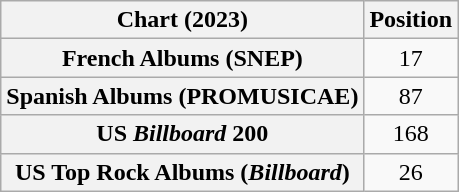<table class="wikitable sortable plainrowheaders" style="text-align:center">
<tr>
<th scope="col">Chart (2023)</th>
<th scope="col">Position</th>
</tr>
<tr>
<th scope="row">French Albums (SNEP)</th>
<td>17</td>
</tr>
<tr>
<th scope="row">Spanish Albums (PROMUSICAE)</th>
<td>87</td>
</tr>
<tr>
<th scope="row">US <em>Billboard</em> 200</th>
<td>168</td>
</tr>
<tr>
<th scope="row">US Top Rock Albums (<em>Billboard</em>)</th>
<td>26</td>
</tr>
</table>
